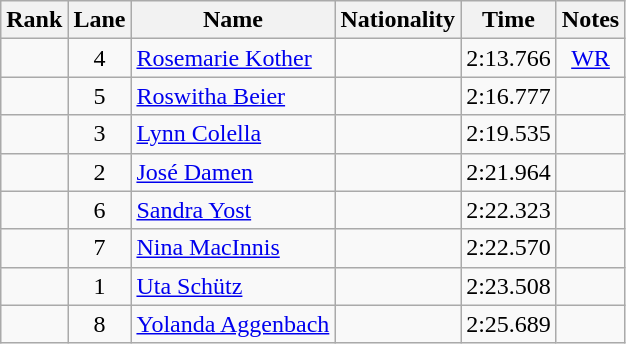<table class="wikitable sortable" style="text-align:center">
<tr>
<th>Rank</th>
<th>Lane</th>
<th>Name</th>
<th>Nationality</th>
<th>Time</th>
<th>Notes</th>
</tr>
<tr>
<td></td>
<td>4</td>
<td align=left><a href='#'>Rosemarie Kother</a></td>
<td align=left></td>
<td>2:13.766</td>
<td><a href='#'>WR</a></td>
</tr>
<tr>
<td></td>
<td>5</td>
<td align=left><a href='#'>Roswitha Beier</a></td>
<td align=left></td>
<td>2:16.777</td>
<td></td>
</tr>
<tr>
<td></td>
<td>3</td>
<td align=left><a href='#'>Lynn Colella</a></td>
<td align=left></td>
<td>2:19.535</td>
<td></td>
</tr>
<tr>
<td></td>
<td>2</td>
<td align=left><a href='#'>José Damen</a></td>
<td align=left></td>
<td>2:21.964</td>
<td></td>
</tr>
<tr>
<td></td>
<td>6</td>
<td align=left><a href='#'>Sandra Yost</a></td>
<td align=left></td>
<td>2:22.323</td>
<td></td>
</tr>
<tr>
<td></td>
<td>7</td>
<td align=left><a href='#'>Nina MacInnis</a></td>
<td align=left></td>
<td>2:22.570</td>
<td></td>
</tr>
<tr>
<td></td>
<td>1</td>
<td align=left><a href='#'>Uta Schütz</a></td>
<td align=left></td>
<td>2:23.508</td>
<td></td>
</tr>
<tr>
<td></td>
<td>8</td>
<td align=left><a href='#'>Yolanda Aggenbach</a></td>
<td align=left></td>
<td>2:25.689</td>
<td></td>
</tr>
</table>
